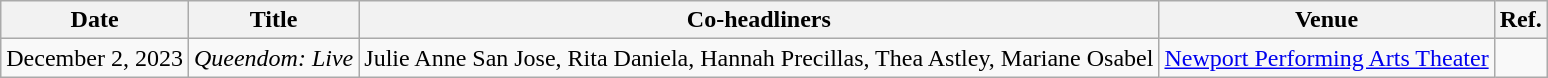<table class="wikitable">
<tr>
<th>Date</th>
<th>Title</th>
<th><strong>Co-headliners</strong></th>
<th>Venue</th>
<th>Ref.</th>
</tr>
<tr>
<td>December 2, 2023</td>
<td><em>Queendom: Live</em></td>
<td>Julie Anne San Jose, Rita Daniela, Hannah Precillas, Thea Astley, Mariane Osabel</td>
<td><a href='#'>Newport Performing Arts Theater</a></td>
<td></td>
</tr>
</table>
